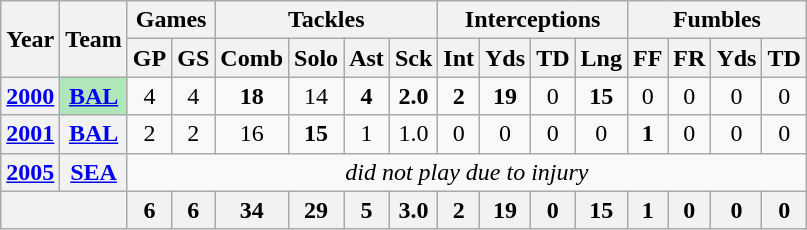<table class="wikitable" style="text-align:center">
<tr>
<th rowspan="2">Year</th>
<th rowspan="2">Team</th>
<th colspan="2">Games</th>
<th colspan="4">Tackles</th>
<th colspan="4">Interceptions</th>
<th colspan="4">Fumbles</th>
</tr>
<tr>
<th>GP</th>
<th>GS</th>
<th>Comb</th>
<th>Solo</th>
<th>Ast</th>
<th>Sck</th>
<th>Int</th>
<th>Yds</th>
<th>TD</th>
<th>Lng</th>
<th>FF</th>
<th>FR</th>
<th>Yds</th>
<th>TD</th>
</tr>
<tr>
<th><a href='#'>2000</a></th>
<th style="background:#afe6ba;"><a href='#'>BAL</a></th>
<td>4</td>
<td>4</td>
<td><strong>18</strong></td>
<td>14</td>
<td><strong>4</strong></td>
<td><strong>2.0</strong></td>
<td><strong>2</strong></td>
<td><strong>19</strong></td>
<td>0</td>
<td><strong>15</strong></td>
<td>0</td>
<td>0</td>
<td>0</td>
<td>0</td>
</tr>
<tr>
<th><a href='#'>2001</a></th>
<th><a href='#'>BAL</a></th>
<td>2</td>
<td>2</td>
<td>16</td>
<td><strong>15</strong></td>
<td>1</td>
<td>1.0</td>
<td>0</td>
<td>0</td>
<td>0</td>
<td>0</td>
<td><strong>1</strong></td>
<td>0</td>
<td>0</td>
<td>0</td>
</tr>
<tr>
<th><a href='#'>2005</a></th>
<th><a href='#'>SEA</a></th>
<td colspan="14"><em>did not play due to injury</em></td>
</tr>
<tr>
<th colspan="2"></th>
<th>6</th>
<th>6</th>
<th>34</th>
<th>29</th>
<th>5</th>
<th>3.0</th>
<th>2</th>
<th>19</th>
<th>0</th>
<th>15</th>
<th>1</th>
<th>0</th>
<th>0</th>
<th>0</th>
</tr>
</table>
